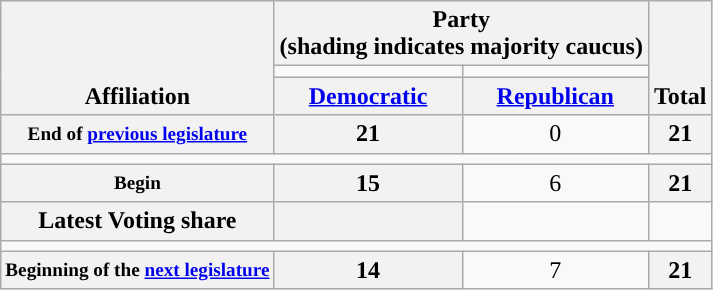<table class="wikitable" style="text-align:center">
<tr style="vertical-align:bottom;";">
<th rowspan=3>Affiliation</th>
<th colspan=2>Party<div>(shading indicates majority caucus)</div></th>
<th rowspan=3>Total</th>
</tr>
<tr style="height:5px">
<td style="background-color:"></td>
<td style="background-color:"></td>
</tr>
<tr>
<th><a href='#'>Democratic</a></th>
<th><a href='#'>Republican</a></th>
</tr>
<tr>
<th style="font-size:80%">End of <a href='#'>previous legislature</a></th>
<th>21</th>
<td>0</td>
<th>21</th>
</tr>
<tr>
<td colspan=7></td>
</tr>
<tr>
<th style="font-size:80%">Begin</th>
<th>15</th>
<td>6</td>
<th>21</th>
</tr>
<tr>
<th>Latest Voting share</th>
<th></th>
<td></td>
<td></td>
</tr>
<tr>
<td colspan=7></td>
</tr>
<tr>
<th style="font-size:80%">Beginning of the <a href='#'>next legislature</a></th>
<th>14</th>
<td>7</td>
<th>21</th>
</tr>
</table>
